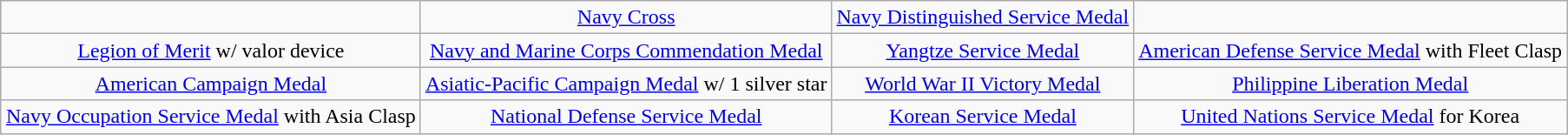<table class="wikitable" style="margin:1em auto; text-align:center;">
<tr>
<td></td>
<td><a href='#'>Navy Cross</a></td>
<td><a href='#'>Navy Distinguished Service Medal</a></td>
<td></td>
</tr>
<tr>
<td><a href='#'>Legion of Merit</a> w/ valor device</td>
<td><a href='#'>Navy and Marine Corps Commendation Medal</a></td>
<td><a href='#'>Yangtze Service Medal</a></td>
<td><a href='#'>American Defense Service Medal</a> with Fleet Clasp</td>
</tr>
<tr>
<td><a href='#'>American Campaign Medal</a></td>
<td><a href='#'>Asiatic-Pacific Campaign Medal</a> w/ 1 silver star</td>
<td><a href='#'>World War II Victory Medal</a></td>
<td><a href='#'>Philippine Liberation Medal</a></td>
</tr>
<tr>
<td><a href='#'>Navy Occupation Service Medal</a> with Asia Clasp</td>
<td><a href='#'>National Defense Service Medal</a></td>
<td><a href='#'>Korean Service Medal</a></td>
<td><a href='#'>United Nations Service Medal</a> for Korea</td>
</tr>
</table>
